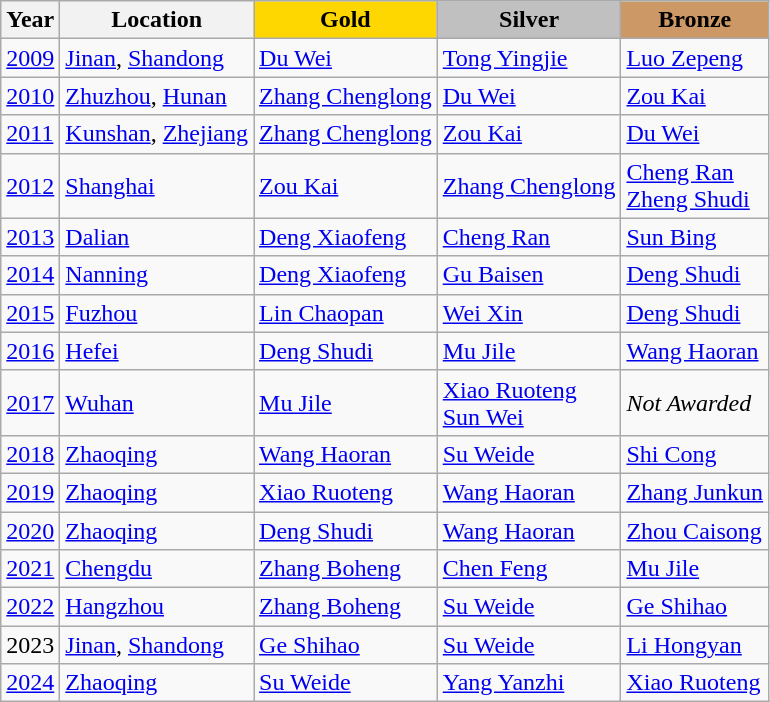<table class="wikitable">
<tr>
<th>Year</th>
<th>Location</th>
<td align=center bgcolor="gold"><strong>Gold</strong></td>
<td align=center bgcolor="silver"><strong>Silver</strong></td>
<td align=center bgcolor="cc9966"><strong>Bronze</strong></td>
</tr>
<tr>
<td><a href='#'>2009</a></td>
<td><a href='#'>Jinan</a>, <a href='#'>Shandong</a></td>
<td><a href='#'>Du Wei</a></td>
<td><a href='#'>Tong Yingjie</a></td>
<td><a href='#'>Luo Zepeng</a></td>
</tr>
<tr>
<td><a href='#'>2010</a></td>
<td><a href='#'>Zhuzhou</a>, <a href='#'>Hunan</a></td>
<td><a href='#'>Zhang Chenglong</a></td>
<td><a href='#'>Du Wei</a></td>
<td><a href='#'>Zou Kai</a></td>
</tr>
<tr>
<td><a href='#'>2011</a></td>
<td><a href='#'>Kunshan</a>, <a href='#'>Zhejiang</a></td>
<td><a href='#'>Zhang Chenglong</a></td>
<td><a href='#'>Zou Kai</a></td>
<td><a href='#'>Du Wei</a></td>
</tr>
<tr>
<td><a href='#'>2012</a></td>
<td><a href='#'>Shanghai</a></td>
<td><a href='#'>Zou Kai</a></td>
<td><a href='#'>Zhang Chenglong</a></td>
<td><a href='#'>Cheng Ran</a><br><a href='#'>Zheng Shudi</a></td>
</tr>
<tr>
<td><a href='#'>2013</a></td>
<td><a href='#'>Dalian</a></td>
<td><a href='#'>Deng Xiaofeng</a></td>
<td><a href='#'>Cheng Ran</a></td>
<td><a href='#'>Sun Bing</a></td>
</tr>
<tr>
<td><a href='#'>2014</a></td>
<td><a href='#'>Nanning</a></td>
<td><a href='#'>Deng Xiaofeng</a></td>
<td><a href='#'>Gu Baisen</a></td>
<td><a href='#'>Deng Shudi</a></td>
</tr>
<tr>
<td><a href='#'>2015</a></td>
<td><a href='#'>Fuzhou</a></td>
<td><a href='#'>Lin Chaopan</a></td>
<td><a href='#'>Wei Xin</a></td>
<td><a href='#'>Deng Shudi</a></td>
</tr>
<tr>
<td><a href='#'>2016</a></td>
<td><a href='#'>Hefei</a></td>
<td><a href='#'>Deng Shudi</a></td>
<td><a href='#'>Mu Jile</a></td>
<td><a href='#'>Wang Haoran</a></td>
</tr>
<tr>
<td><a href='#'>2017</a></td>
<td><a href='#'>Wuhan</a></td>
<td><a href='#'>Mu Jile</a></td>
<td><a href='#'>Xiao Ruoteng</a><br><a href='#'>Sun Wei</a></td>
<td><em>Not Awarded</em></td>
</tr>
<tr>
<td><a href='#'>2018</a></td>
<td><a href='#'>Zhaoqing</a></td>
<td><a href='#'>Wang Haoran</a></td>
<td><a href='#'>Su Weide</a></td>
<td><a href='#'>Shi Cong</a></td>
</tr>
<tr>
<td><a href='#'>2019</a></td>
<td><a href='#'>Zhaoqing</a></td>
<td><a href='#'>Xiao Ruoteng</a></td>
<td><a href='#'>Wang Haoran</a></td>
<td><a href='#'>Zhang Junkun</a></td>
</tr>
<tr>
<td><a href='#'>2020</a></td>
<td><a href='#'>Zhaoqing</a></td>
<td><a href='#'>Deng Shudi</a></td>
<td><a href='#'>Wang Haoran</a></td>
<td><a href='#'>Zhou Caisong</a></td>
</tr>
<tr>
<td><a href='#'>2021</a></td>
<td><a href='#'>Chengdu</a></td>
<td><a href='#'>Zhang Boheng</a></td>
<td><a href='#'>Chen Feng</a></td>
<td><a href='#'>Mu Jile</a></td>
</tr>
<tr>
<td><a href='#'>2022</a></td>
<td><a href='#'>Hangzhou</a></td>
<td><a href='#'>Zhang Boheng</a></td>
<td><a href='#'>Su Weide</a></td>
<td><a href='#'>Ge Shihao</a></td>
</tr>
<tr>
<td>2023</td>
<td><a href='#'>Jinan</a>, <a href='#'>Shandong</a></td>
<td><a href='#'>Ge Shihao</a></td>
<td><a href='#'>Su Weide</a></td>
<td><a href='#'>Li Hongyan</a></td>
</tr>
<tr>
<td><a href='#'>2024</a></td>
<td><a href='#'>Zhaoqing</a></td>
<td><a href='#'>Su Weide</a></td>
<td><a href='#'>Yang Yanzhi</a></td>
<td><a href='#'>Xiao Ruoteng</a></td>
</tr>
</table>
